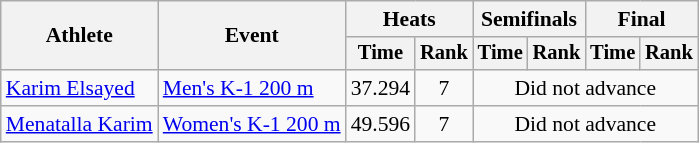<table class=wikitable style="font-size:90%">
<tr>
<th rowspan="2">Athlete</th>
<th rowspan="2">Event</th>
<th colspan=2>Heats</th>
<th colspan=2>Semifinals</th>
<th colspan=2>Final</th>
</tr>
<tr style="font-size:95%">
<th>Time</th>
<th>Rank</th>
<th>Time</th>
<th>Rank</th>
<th>Time</th>
<th>Rank</th>
</tr>
<tr align=center>
<td align=left><a href='#'>Karim Elsayed</a></td>
<td align=left><a href='#'>Men's K-1 200 m</a></td>
<td>37.294</td>
<td>7</td>
<td colspan=4>Did not advance</td>
</tr>
<tr align=center>
<td align=left><a href='#'>Menatalla Karim</a></td>
<td align=left><a href='#'>Women's K-1 200 m</a></td>
<td>49.596</td>
<td>7</td>
<td colspan=4>Did not advance</td>
</tr>
</table>
